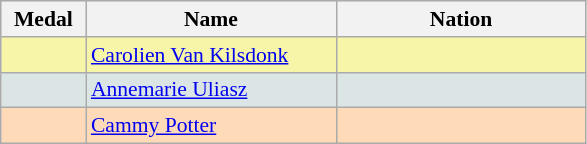<table class=wikitable style="border:1px solid #AAAAAA;font-size:90%">
<tr bgcolor="#E4E4E4">
<th width=50>Medal</th>
<th width=160>Name</th>
<th width=160>Nation</th>
</tr>
<tr bgcolor="#F7F6A8">
<td align="center"></td>
<td><a href='#'>Carolien Van Kilsdonk</a></td>
<td></td>
</tr>
<tr bgcolor="#DCE5E5">
<td align="center"></td>
<td><a href='#'>Annemarie Uliasz</a></td>
<td></td>
</tr>
<tr bgcolor="#FFDAB9">
<td align="center"></td>
<td><a href='#'>Cammy Potter</a></td>
<td></td>
</tr>
</table>
